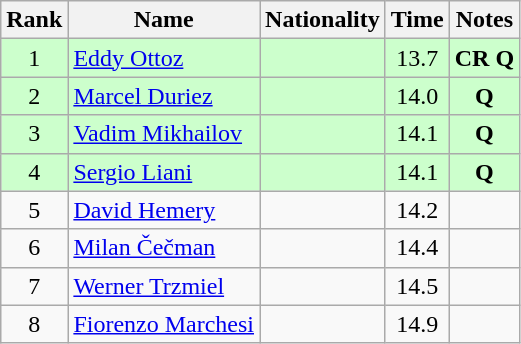<table class="wikitable sortable" style="text-align:center">
<tr>
<th>Rank</th>
<th>Name</th>
<th>Nationality</th>
<th>Time</th>
<th>Notes</th>
</tr>
<tr bgcolor=ccffcc>
<td>1</td>
<td align=left><a href='#'>Eddy Ottoz</a></td>
<td align=left></td>
<td>13.7</td>
<td><strong>CR Q</strong></td>
</tr>
<tr bgcolor=ccffcc>
<td>2</td>
<td align=left><a href='#'>Marcel Duriez</a></td>
<td align=left></td>
<td>14.0</td>
<td><strong>Q</strong></td>
</tr>
<tr bgcolor=ccffcc>
<td>3</td>
<td align=left><a href='#'>Vadim Mikhailov</a></td>
<td align=left></td>
<td>14.1</td>
<td><strong>Q</strong></td>
</tr>
<tr bgcolor=ccffcc>
<td>4</td>
<td align=left><a href='#'>Sergio Liani</a></td>
<td align=left></td>
<td>14.1</td>
<td><strong>Q</strong></td>
</tr>
<tr>
<td>5</td>
<td align=left><a href='#'>David Hemery</a></td>
<td align=left></td>
<td>14.2</td>
<td></td>
</tr>
<tr>
<td>6</td>
<td align=left><a href='#'>Milan Čečman</a></td>
<td align=left></td>
<td>14.4</td>
<td></td>
</tr>
<tr>
<td>7</td>
<td align=left><a href='#'>Werner Trzmiel</a></td>
<td align=left></td>
<td>14.5</td>
<td></td>
</tr>
<tr>
<td>8</td>
<td align=left><a href='#'>Fiorenzo Marchesi</a></td>
<td align=left></td>
<td>14.9</td>
<td></td>
</tr>
</table>
